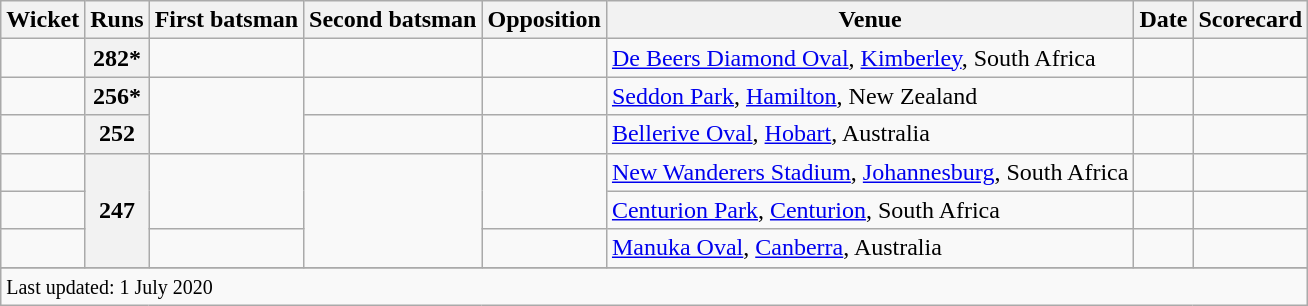<table class="wikitable plainrowheaders sortable">
<tr>
<th scope=col>Wicket</th>
<th scope=col>Runs</th>
<th scope=col>First batsman</th>
<th scope=col>Second batsman</th>
<th scope=col>Opposition</th>
<th scope=col>Venue</th>
<th scope=col>Date</th>
<th scope=col>Scorecard</th>
</tr>
<tr>
<td align=center><strong></strong></td>
<th scope=row style=text-align:center;>282*</th>
<td></td>
<td></td>
<td></td>
<td><a href='#'>De Beers Diamond Oval</a>, <a href='#'>Kimberley</a>, South Africa</td>
<td></td>
<td></td>
</tr>
<tr>
<td align=center><strong></strong></td>
<th scope=row style=text-align:center;>256*</th>
<td rowspan=2></td>
<td></td>
<td></td>
<td><a href='#'>Seddon Park</a>, <a href='#'>Hamilton</a>, New Zealand</td>
<td> </td>
<td></td>
</tr>
<tr>
<td align=center><strong></strong></td>
<th scope=row style="text-align:center;">252</th>
<td></td>
<td></td>
<td><a href='#'>Bellerive Oval</a>, <a href='#'>Hobart</a>, Australia</td>
<td></td>
<td></td>
</tr>
<tr>
<td align=center><strong></strong></td>
<th scope=row style=text-align:center; rowspan=3>247</th>
<td rowspan=2></td>
<td rowspan=3></td>
<td rowspan=2></td>
<td><a href='#'>New Wanderers Stadium</a>, <a href='#'>Johannesburg</a>, South Africa</td>
<td></td>
<td></td>
</tr>
<tr>
<td align=center><strong></strong></td>
<td><a href='#'>Centurion Park</a>, <a href='#'>Centurion</a>, South Africa</td>
<td></td>
<td></td>
</tr>
<tr>
<td align=center><strong></strong></td>
<td></td>
<td></td>
<td><a href='#'>Manuka Oval</a>, <a href='#'>Canberra</a>, Australia</td>
<td> </td>
<td></td>
</tr>
<tr>
</tr>
<tr class=sortbottom>
<td colspan=8><small>Last updated: 1 July 2020</small></td>
</tr>
</table>
